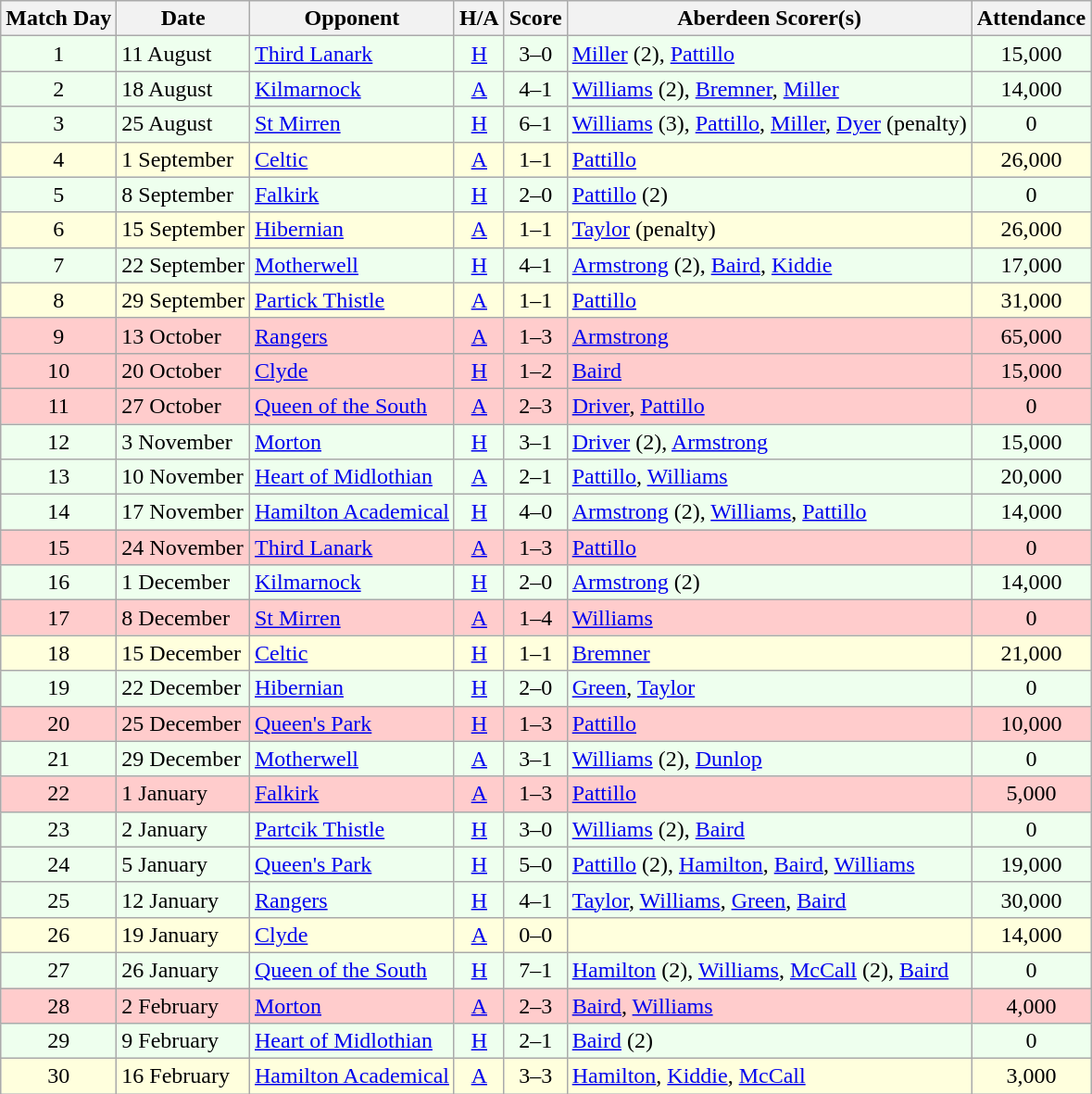<table class="wikitable" style="text-align:center">
<tr>
<th>Match Day</th>
<th>Date</th>
<th>Opponent</th>
<th>H/A</th>
<th>Score</th>
<th>Aberdeen Scorer(s)</th>
<th>Attendance</th>
</tr>
<tr bgcolor=#EEFFEE>
<td>1</td>
<td align=left>11 August</td>
<td align=left><a href='#'>Third Lanark</a></td>
<td><a href='#'>H</a></td>
<td>3–0</td>
<td align=left><a href='#'>Miller</a> (2), <a href='#'>Pattillo</a></td>
<td>15,000</td>
</tr>
<tr bgcolor=#EEFFEE>
<td>2</td>
<td align=left>18 August</td>
<td align=left><a href='#'>Kilmarnock</a></td>
<td><a href='#'>A</a></td>
<td>4–1</td>
<td align=left><a href='#'>Williams</a> (2), <a href='#'>Bremner</a>, <a href='#'>Miller</a></td>
<td>14,000</td>
</tr>
<tr bgcolor=#EEFFEE>
<td>3</td>
<td align=left>25 August</td>
<td align=left><a href='#'>St Mirren</a></td>
<td><a href='#'>H</a></td>
<td>6–1</td>
<td align=left><a href='#'>Williams</a> (3), <a href='#'>Pattillo</a>, <a href='#'>Miller</a>, <a href='#'>Dyer</a> (penalty)</td>
<td>0</td>
</tr>
<tr bgcolor=#FFFFDD>
<td>4</td>
<td align=left>1 September</td>
<td align=left><a href='#'>Celtic</a></td>
<td><a href='#'>A</a></td>
<td>1–1</td>
<td align=left><a href='#'>Pattillo</a></td>
<td>26,000</td>
</tr>
<tr bgcolor=#EEFFEE>
<td>5</td>
<td align=left>8 September</td>
<td align=left><a href='#'>Falkirk</a></td>
<td><a href='#'>H</a></td>
<td>2–0</td>
<td align=left><a href='#'>Pattillo</a> (2)</td>
<td>0</td>
</tr>
<tr bgcolor=#FFFFDD>
<td>6</td>
<td align=left>15 September</td>
<td align=left><a href='#'>Hibernian</a></td>
<td><a href='#'>A</a></td>
<td>1–1</td>
<td align=left><a href='#'>Taylor</a> (penalty)</td>
<td>26,000</td>
</tr>
<tr bgcolor=#EEFFEE>
<td>7</td>
<td align=left>22 September</td>
<td align=left><a href='#'>Motherwell</a></td>
<td><a href='#'>H</a></td>
<td>4–1</td>
<td align=left><a href='#'>Armstrong</a> (2), <a href='#'>Baird</a>, <a href='#'>Kiddie</a></td>
<td>17,000</td>
</tr>
<tr bgcolor=#FFFFDD>
<td>8</td>
<td align=left>29 September</td>
<td align=left><a href='#'>Partick Thistle</a></td>
<td><a href='#'>A</a></td>
<td>1–1</td>
<td align=left><a href='#'>Pattillo</a></td>
<td>31,000</td>
</tr>
<tr bgcolor=#FFCCCC>
<td>9</td>
<td align=left>13 October</td>
<td align=left><a href='#'>Rangers</a></td>
<td><a href='#'>A</a></td>
<td>1–3</td>
<td align=left><a href='#'>Armstrong</a></td>
<td>65,000</td>
</tr>
<tr bgcolor=#FFCCCC>
<td>10</td>
<td align=left>20 October</td>
<td align=left><a href='#'>Clyde</a></td>
<td><a href='#'>H</a></td>
<td>1–2</td>
<td align=left><a href='#'>Baird</a></td>
<td>15,000</td>
</tr>
<tr bgcolor=#FFCCCC>
<td>11</td>
<td align=left>27 October</td>
<td align=left><a href='#'>Queen of the South</a></td>
<td><a href='#'>A</a></td>
<td>2–3</td>
<td align=left><a href='#'>Driver</a>, <a href='#'>Pattillo</a></td>
<td>0</td>
</tr>
<tr bgcolor=#EEFFEE>
<td>12</td>
<td align=left>3 November</td>
<td align=left><a href='#'>Morton</a></td>
<td><a href='#'>H</a></td>
<td>3–1</td>
<td align=left><a href='#'>Driver</a> (2), <a href='#'>Armstrong</a></td>
<td>15,000</td>
</tr>
<tr bgcolor=#EEFFEE>
<td>13</td>
<td align=left>10 November</td>
<td align=left><a href='#'>Heart of Midlothian</a></td>
<td><a href='#'>A</a></td>
<td>2–1</td>
<td align=left><a href='#'>Pattillo</a>, <a href='#'>Williams</a></td>
<td>20,000</td>
</tr>
<tr bgcolor=#EEFFEE>
<td>14</td>
<td align=left>17 November</td>
<td align=left><a href='#'>Hamilton Academical</a></td>
<td><a href='#'>H</a></td>
<td>4–0</td>
<td align=left><a href='#'>Armstrong</a> (2), <a href='#'>Williams</a>, <a href='#'>Pattillo</a></td>
<td>14,000</td>
</tr>
<tr bgcolor=#FFCCCC>
<td>15</td>
<td align=left>24 November</td>
<td align=left><a href='#'>Third Lanark</a></td>
<td><a href='#'>A</a></td>
<td>1–3</td>
<td align=left><a href='#'>Pattillo</a></td>
<td>0</td>
</tr>
<tr bgcolor=#EEFFEE>
<td>16</td>
<td align=left>1 December</td>
<td align=left><a href='#'>Kilmarnock</a></td>
<td><a href='#'>H</a></td>
<td>2–0</td>
<td align=left><a href='#'>Armstrong</a> (2)</td>
<td>14,000</td>
</tr>
<tr bgcolor=#FFCCCC>
<td>17</td>
<td align=left>8 December</td>
<td align=left><a href='#'>St Mirren</a></td>
<td><a href='#'>A</a></td>
<td>1–4</td>
<td align=left><a href='#'>Williams</a></td>
<td>0</td>
</tr>
<tr bgcolor=#FFFFDD>
<td>18</td>
<td align=left>15 December</td>
<td align=left><a href='#'>Celtic</a></td>
<td><a href='#'>H</a></td>
<td>1–1</td>
<td align=left><a href='#'>Bremner</a></td>
<td>21,000</td>
</tr>
<tr bgcolor=#EEFFEE>
<td>19</td>
<td align=left>22 December</td>
<td align=left><a href='#'>Hibernian</a></td>
<td><a href='#'>H</a></td>
<td>2–0</td>
<td align=left><a href='#'>Green</a>, <a href='#'>Taylor</a></td>
<td>0</td>
</tr>
<tr bgcolor=#FFCCCC>
<td>20</td>
<td align=left>25 December</td>
<td align=left><a href='#'>Queen's Park</a></td>
<td><a href='#'>H</a></td>
<td>1–3</td>
<td align=left><a href='#'>Pattillo</a></td>
<td>10,000</td>
</tr>
<tr bgcolor=#EEFFEE>
<td>21</td>
<td align=left>29 December</td>
<td align=left><a href='#'>Motherwell</a></td>
<td><a href='#'>A</a></td>
<td>3–1</td>
<td align=left><a href='#'>Williams</a> (2), <a href='#'>Dunlop</a></td>
<td>0</td>
</tr>
<tr bgcolor=#FFCCCC>
<td>22</td>
<td align=left>1 January</td>
<td align=left><a href='#'>Falkirk</a></td>
<td><a href='#'>A</a></td>
<td>1–3</td>
<td align=left><a href='#'>Pattillo</a></td>
<td>5,000</td>
</tr>
<tr bgcolor=#EEFFEE>
<td>23</td>
<td align=left>2 January</td>
<td align=left><a href='#'>Partcik Thistle</a></td>
<td><a href='#'>H</a></td>
<td>3–0</td>
<td align=left><a href='#'>Williams</a> (2), <a href='#'>Baird</a></td>
<td>0</td>
</tr>
<tr bgcolor=#EEFFEE>
<td>24</td>
<td align=left>5 January</td>
<td align=left><a href='#'>Queen's Park</a></td>
<td><a href='#'>H</a></td>
<td>5–0</td>
<td align=left><a href='#'>Pattillo</a> (2), <a href='#'>Hamilton</a>, <a href='#'>Baird</a>, <a href='#'>Williams</a></td>
<td>19,000</td>
</tr>
<tr bgcolor=#EEFFEE>
<td>25</td>
<td align=left>12 January</td>
<td align=left><a href='#'>Rangers</a></td>
<td><a href='#'>H</a></td>
<td>4–1</td>
<td align=left><a href='#'>Taylor</a>, <a href='#'>Williams</a>, <a href='#'>Green</a>, <a href='#'>Baird</a></td>
<td>30,000</td>
</tr>
<tr bgcolor=#FFFFDD>
<td>26</td>
<td align=left>19 January</td>
<td align=left><a href='#'>Clyde</a></td>
<td><a href='#'>A</a></td>
<td>0–0</td>
<td align=left></td>
<td>14,000</td>
</tr>
<tr bgcolor=#EEFFEE>
<td>27</td>
<td align=left>26 January</td>
<td align=left><a href='#'>Queen of the South</a></td>
<td><a href='#'>H</a></td>
<td>7–1</td>
<td align=left><a href='#'>Hamilton</a> (2), <a href='#'>Williams</a>, <a href='#'>McCall</a> (2), <a href='#'>Baird</a></td>
<td>0</td>
</tr>
<tr bgcolor=#FFCCCC>
<td>28</td>
<td align=left>2 February</td>
<td align=left><a href='#'>Morton</a></td>
<td><a href='#'>A</a></td>
<td>2–3</td>
<td align=left><a href='#'>Baird</a>, <a href='#'>Williams</a></td>
<td>4,000</td>
</tr>
<tr bgcolor=#EEFFEE>
<td>29</td>
<td align=left>9 February</td>
<td align=left><a href='#'>Heart of Midlothian</a></td>
<td><a href='#'>H</a></td>
<td>2–1</td>
<td align=left><a href='#'>Baird</a> (2)</td>
<td>0</td>
</tr>
<tr bgcolor=#FFFFDD>
<td>30</td>
<td align=left>16 February</td>
<td align=left><a href='#'>Hamilton Academical</a></td>
<td><a href='#'>A</a></td>
<td>3–3</td>
<td align=left><a href='#'>Hamilton</a>, <a href='#'>Kiddie</a>, <a href='#'>McCall</a></td>
<td>3,000</td>
</tr>
</table>
